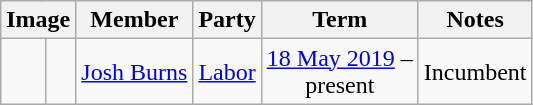<table class=wikitable style="text-align:center">
<tr>
<th colspan=2>Image</th>
<th>Member</th>
<th>Party</th>
<th>Term</th>
<th>Notes</th>
</tr>
<tr>
<td> </td>
<td></td>
<td><a href='#'>Josh Burns</a><br></td>
<td><a href='#'>Labor</a></td>
<td nowrap><a href='#'>18 May 2019</a> –<br>present</td>
<td>Incumbent</td>
</tr>
</table>
